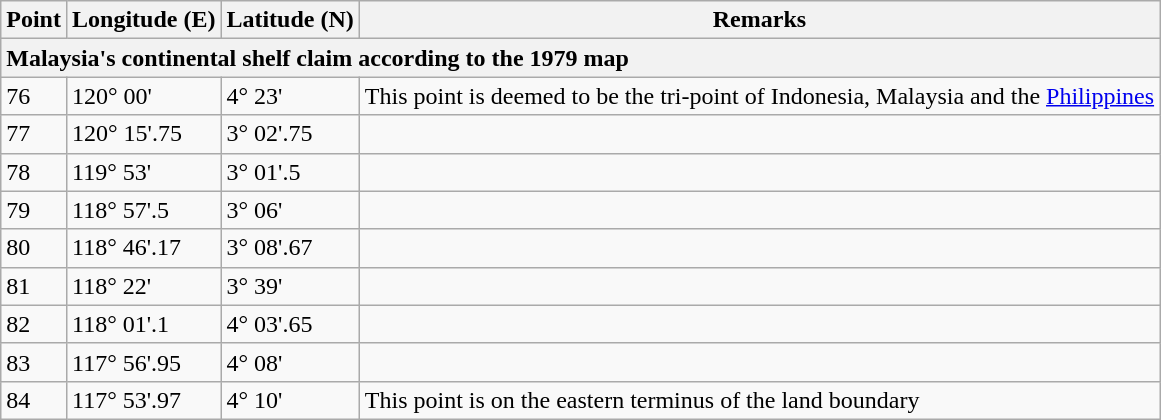<table class="wikitable">
<tr>
<th>Point</th>
<th>Longitude (E)</th>
<th>Latitude (N)</th>
<th>Remarks</th>
</tr>
<tr>
<th colspan="5" style="text-align:left">Malaysia's continental shelf claim according to the 1979 map</th>
</tr>
<tr>
<td>76</td>
<td>120° 00'</td>
<td>4° 23'</td>
<td>This point is deemed to be the tri-point of Indonesia, Malaysia and the <a href='#'>Philippines</a></td>
</tr>
<tr>
<td>77</td>
<td>120° 15'.75</td>
<td>3° 02'.75</td>
<td></td>
</tr>
<tr>
<td>78</td>
<td>119° 53'</td>
<td>3° 01'.5</td>
<td></td>
</tr>
<tr>
<td>79</td>
<td>118° 57'.5</td>
<td>3° 06'</td>
<td></td>
</tr>
<tr>
<td>80</td>
<td>118° 46'.17</td>
<td>3° 08'.67</td>
<td></td>
</tr>
<tr>
<td>81</td>
<td>118° 22'</td>
<td>3° 39'</td>
<td></td>
</tr>
<tr>
<td>82</td>
<td>118° 01'.1</td>
<td>4° 03'.65</td>
<td></td>
</tr>
<tr>
<td>83</td>
<td>117° 56'.95</td>
<td>4° 08'</td>
<td></td>
</tr>
<tr>
<td>84</td>
<td>117° 53'.97</td>
<td>4° 10'</td>
<td>This point is on the eastern terminus of the land boundary</td>
</tr>
</table>
